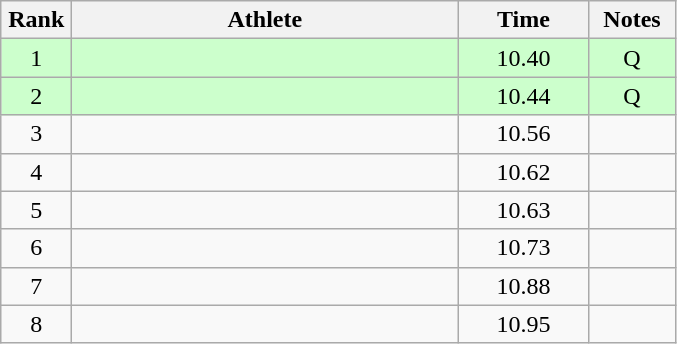<table class="wikitable" style="text-align:center">
<tr>
<th width=40>Rank</th>
<th width=250>Athlete</th>
<th width=80>Time</th>
<th width=50>Notes</th>
</tr>
<tr bgcolor="ccffcc">
<td>1</td>
<td align=left></td>
<td>10.40</td>
<td>Q</td>
</tr>
<tr bgcolor="ccffcc">
<td>2</td>
<td align=left></td>
<td>10.44</td>
<td>Q</td>
</tr>
<tr>
<td>3</td>
<td align=left></td>
<td>10.56</td>
<td></td>
</tr>
<tr>
<td>4</td>
<td align=left></td>
<td>10.62</td>
<td></td>
</tr>
<tr>
<td>5</td>
<td align=left></td>
<td>10.63</td>
<td></td>
</tr>
<tr>
<td>6</td>
<td align=left></td>
<td>10.73</td>
<td></td>
</tr>
<tr>
<td>7</td>
<td align=left></td>
<td>10.88</td>
<td></td>
</tr>
<tr>
<td>8</td>
<td align=left></td>
<td>10.95</td>
<td></td>
</tr>
</table>
